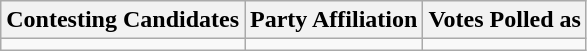<table class="wikitable sortable">
<tr>
<th>Contesting Candidates</th>
<th>Party Affiliation</th>
<th>Votes Polled as</th>
</tr>
<tr>
<td></td>
<td></td>
<td></td>
</tr>
</table>
